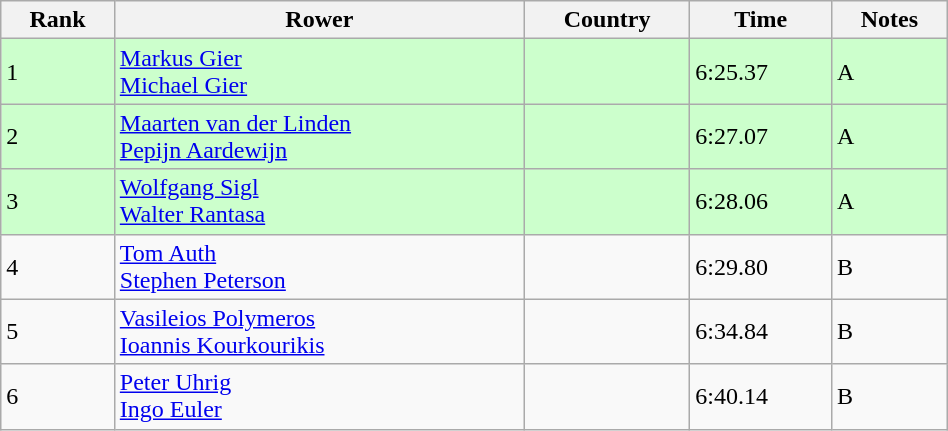<table class="wikitable sortable" width=50%>
<tr>
<th>Rank</th>
<th>Rower</th>
<th>Country</th>
<th>Time</th>
<th>Notes</th>
</tr>
<tr bgcolor=ccffcc>
<td>1</td>
<td><a href='#'>Markus Gier</a><br><a href='#'>Michael Gier</a></td>
<td></td>
<td>6:25.37</td>
<td>A</td>
</tr>
<tr bgcolor=ccffcc>
<td>2</td>
<td><a href='#'>Maarten van der Linden</a><br><a href='#'>Pepijn Aardewijn</a></td>
<td></td>
<td>6:27.07</td>
<td>A</td>
</tr>
<tr bgcolor=ccffcc>
<td>3</td>
<td><a href='#'>Wolfgang Sigl</a> <br> <a href='#'>Walter Rantasa</a></td>
<td></td>
<td>6:28.06</td>
<td>A</td>
</tr>
<tr>
<td>4</td>
<td><a href='#'>Tom Auth</a><br><a href='#'>Stephen Peterson</a></td>
<td></td>
<td>6:29.80</td>
<td>B</td>
</tr>
<tr>
<td>5</td>
<td><a href='#'>Vasileios Polymeros</a> <br> <a href='#'>Ioannis Kourkourikis</a></td>
<td></td>
<td>6:34.84</td>
<td>B</td>
</tr>
<tr>
<td>6</td>
<td><a href='#'>Peter Uhrig</a> <br> <a href='#'>Ingo Euler</a></td>
<td></td>
<td>6:40.14</td>
<td>B</td>
</tr>
</table>
